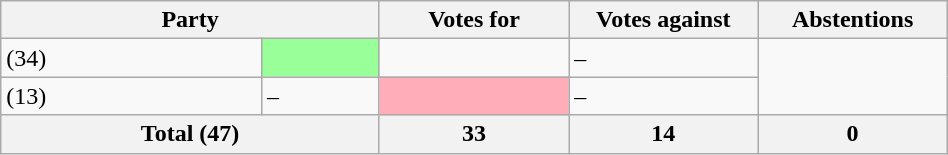<table class="wikitable" style="width:50%;">
<tr>
<th colspan="2">Party</th>
<th style="width:20%;">Votes for</th>
<th style="width:20%;">Votes against</th>
<th style="width:20%;">Abstentions</th>
</tr>
<tr>
<td> (34)</td>
<td style="background-color:#9f9;"></td>
<td></td>
<td>–</td>
</tr>
<tr>
<td> (13)</td>
<td>–</td>
<td style="background-color:#ffaeb9;"></td>
<td>–</td>
</tr>
<tr>
<th colspan="2">Total (47)</th>
<th>33</th>
<th>14</th>
<th>0</th>
</tr>
</table>
